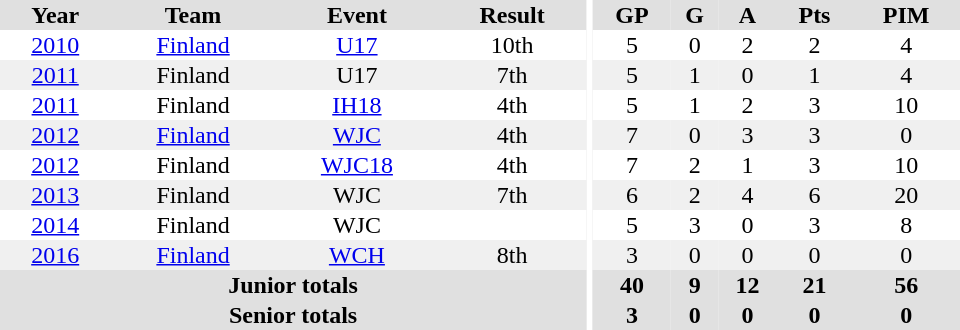<table border="0" cellpadding="1" cellspacing="0" ID="Table3" style="text-align:center; width:40em;">
<tr style="background:#e0e0e0;">
<th>Year</th>
<th>Team</th>
<th>Event</th>
<th>Result</th>
<th rowspan="99" style="background:#fff;"></th>
<th>GP</th>
<th>G</th>
<th>A</th>
<th>Pts</th>
<th>PIM</th>
</tr>
<tr>
<td><a href='#'>2010</a></td>
<td><a href='#'>Finland</a></td>
<td><a href='#'>U17</a></td>
<td>10th</td>
<td>5</td>
<td>0</td>
<td>2</td>
<td>2</td>
<td>4</td>
</tr>
<tr style="background:#f0f0f0;">
<td><a href='#'>2011</a></td>
<td>Finland</td>
<td>U17</td>
<td>7th</td>
<td>5</td>
<td>1</td>
<td>0</td>
<td>1</td>
<td>4</td>
</tr>
<tr>
<td><a href='#'>2011</a></td>
<td>Finland</td>
<td><a href='#'>IH18</a></td>
<td>4th</td>
<td>5</td>
<td>1</td>
<td>2</td>
<td>3</td>
<td>10</td>
</tr>
<tr style="background:#f0f0f0;">
<td><a href='#'>2012</a></td>
<td><a href='#'>Finland</a></td>
<td><a href='#'>WJC</a></td>
<td>4th</td>
<td>7</td>
<td>0</td>
<td>3</td>
<td>3</td>
<td>0</td>
</tr>
<tr>
<td><a href='#'>2012</a></td>
<td>Finland</td>
<td><a href='#'>WJC18</a></td>
<td>4th</td>
<td>7</td>
<td>2</td>
<td>1</td>
<td>3</td>
<td>10</td>
</tr>
<tr style="background:#f0f0f0;">
<td><a href='#'>2013</a></td>
<td>Finland</td>
<td>WJC</td>
<td>7th</td>
<td>6</td>
<td>2</td>
<td>4</td>
<td>6</td>
<td>20</td>
</tr>
<tr>
<td><a href='#'>2014</a></td>
<td>Finland</td>
<td>WJC</td>
<td></td>
<td>5</td>
<td>3</td>
<td>0</td>
<td>3</td>
<td>8</td>
</tr>
<tr style="background:#f0f0f0;">
<td><a href='#'>2016</a></td>
<td><a href='#'>Finland</a></td>
<td><a href='#'>WCH</a></td>
<td>8th</td>
<td>3</td>
<td>0</td>
<td>0</td>
<td>0</td>
<td>0</td>
</tr>
<tr bgcolor="#e0e0e0">
<th colspan="4">Junior totals</th>
<th>40</th>
<th>9</th>
<th>12</th>
<th>21</th>
<th>56</th>
</tr>
<tr bgcolor="#e0e0e0">
<th colspan="4">Senior totals</th>
<th>3</th>
<th>0</th>
<th>0</th>
<th>0</th>
<th>0</th>
</tr>
</table>
